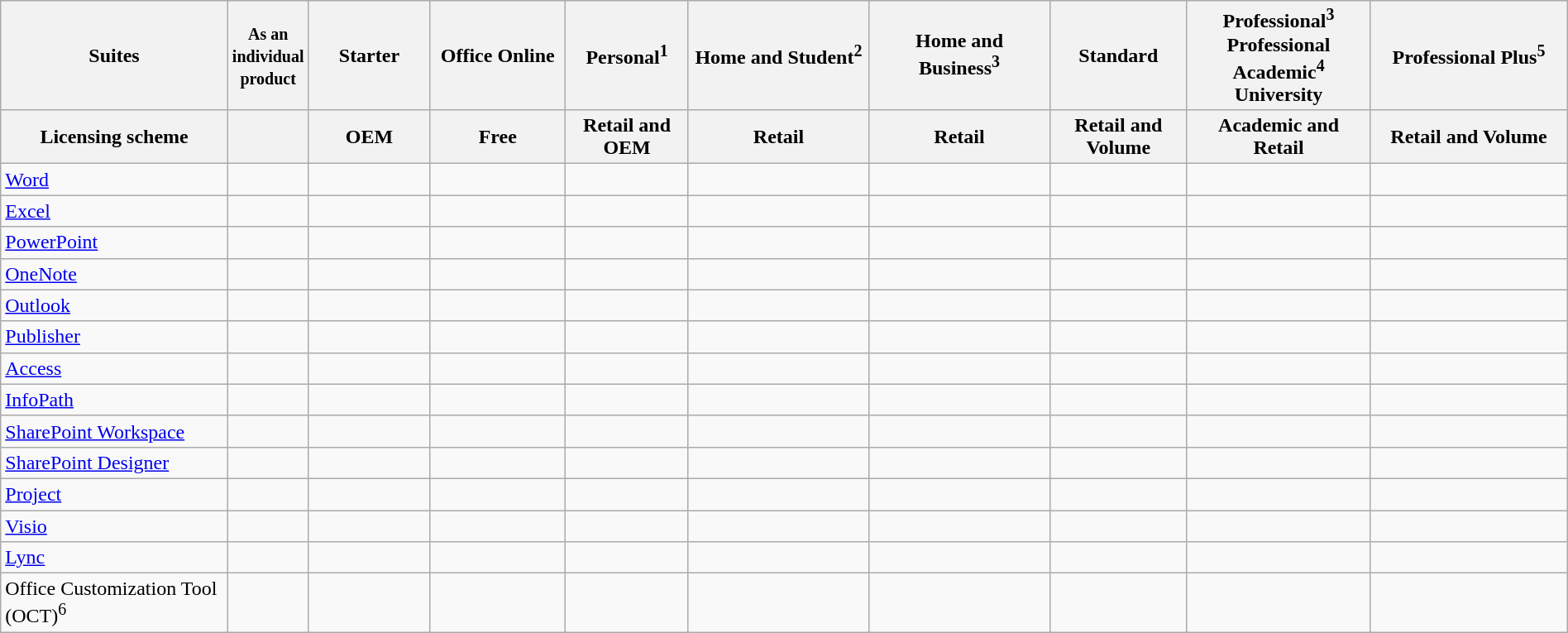<table class="wikitable" style="margin:auto;">
<tr>
<th style="text-align:center; width:15%;">Suites</th>
<th style="text-align:center;"><small>As an individual product</small></th>
<th style="text-align:center; width:8%;">Starter</th>
<th style="text-align:center; width:9%;">Office Online</th>
<th style="text-align:center; width:8%;">Personal<sup>1</sup></th>
<th style="text-align:center; width:12%;">Home and Student<sup>2</sup></th>
<th style="text-align:center; width:12%;">Home and Business<sup>3</sup></th>
<th style="text-align:center; width:9%;">Standard</th>
<th style="text-align:center; width:12%;">Professional<sup>3</sup><br>Professional Academic<sup>4</sup><br>University</th>
<th style="text-align:center; width:13%;">Professional Plus<sup>5</sup></th>
</tr>
<tr>
<th style="text-align:center;">Licensing scheme</th>
<th></th>
<th>OEM</th>
<th>Free</th>
<th>Retail and OEM</th>
<th>Retail</th>
<th>Retail</th>
<th>Retail and Volume</th>
<th>Academic and Retail</th>
<th>Retail and Volume</th>
</tr>
<tr>
<td><a href='#'>Word</a></td>
<td></td>
<td></td>
<td></td>
<td></td>
<td></td>
<td></td>
<td></td>
<td></td>
<td></td>
</tr>
<tr>
<td><a href='#'>Excel</a></td>
<td></td>
<td></td>
<td></td>
<td></td>
<td></td>
<td></td>
<td></td>
<td></td>
<td></td>
</tr>
<tr>
<td><a href='#'>PowerPoint</a></td>
<td></td>
<td></td>
<td></td>
<td></td>
<td></td>
<td></td>
<td></td>
<td></td>
<td></td>
</tr>
<tr>
<td><a href='#'>OneNote</a></td>
<td></td>
<td></td>
<td></td>
<td></td>
<td></td>
<td></td>
<td></td>
<td></td>
<td></td>
</tr>
<tr>
<td><a href='#'>Outlook</a></td>
<td></td>
<td></td>
<td></td>
<td></td>
<td></td>
<td></td>
<td></td>
<td></td>
<td></td>
</tr>
<tr>
<td><a href='#'>Publisher</a></td>
<td></td>
<td></td>
<td></td>
<td></td>
<td></td>
<td></td>
<td></td>
<td></td>
<td></td>
</tr>
<tr>
<td><a href='#'>Access</a></td>
<td></td>
<td></td>
<td></td>
<td></td>
<td></td>
<td></td>
<td></td>
<td></td>
<td></td>
</tr>
<tr>
<td><a href='#'>InfoPath</a></td>
<td></td>
<td></td>
<td></td>
<td></td>
<td></td>
<td></td>
<td></td>
<td></td>
<td></td>
</tr>
<tr>
<td><a href='#'>SharePoint Workspace</a></td>
<td></td>
<td></td>
<td></td>
<td></td>
<td></td>
<td></td>
<td></td>
<td></td>
<td></td>
</tr>
<tr>
<td><a href='#'>SharePoint Designer</a></td>
<td></td>
<td></td>
<td></td>
<td></td>
<td></td>
<td></td>
<td></td>
<td></td>
<td></td>
</tr>
<tr>
<td><a href='#'>Project</a></td>
<td></td>
<td></td>
<td></td>
<td></td>
<td></td>
<td></td>
<td></td>
<td></td>
<td></td>
</tr>
<tr>
<td><a href='#'>Visio</a></td>
<td></td>
<td></td>
<td></td>
<td></td>
<td></td>
<td></td>
<td></td>
<td></td>
<td></td>
</tr>
<tr>
<td><a href='#'>Lync</a></td>
<td></td>
<td></td>
<td></td>
<td></td>
<td></td>
<td></td>
<td></td>
<td></td>
<td><br></td>
</tr>
<tr>
<td>Office Customization Tool (OCT)<sup>6</sup></td>
<td></td>
<td></td>
<td></td>
<td></td>
<td></td>
<td></td>
<td></td>
<td></td>
<td></td>
</tr>
</table>
